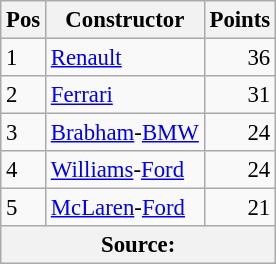<table class="wikitable" style="font-size: 95%;">
<tr>
<th>Pos</th>
<th>Constructor</th>
<th>Points</th>
</tr>
<tr>
<td>1</td>
<td> <a href='#'>Renault</a></td>
<td style="text-align: right">36</td>
</tr>
<tr>
<td>2</td>
<td> <a href='#'>Ferrari</a></td>
<td style="text-align: right">31</td>
</tr>
<tr>
<td>3</td>
<td> <a href='#'>Brabham</a>-<a href='#'>BMW</a></td>
<td style="text-align: right">24</td>
</tr>
<tr>
<td>4</td>
<td> <a href='#'>Williams</a>-<a href='#'>Ford</a></td>
<td style="text-align: right">24</td>
</tr>
<tr>
<td>5</td>
<td> <a href='#'>McLaren</a>-<a href='#'>Ford</a></td>
<td style="text-align: right">21</td>
</tr>
<tr>
<th colspan=4>Source: </th>
</tr>
</table>
